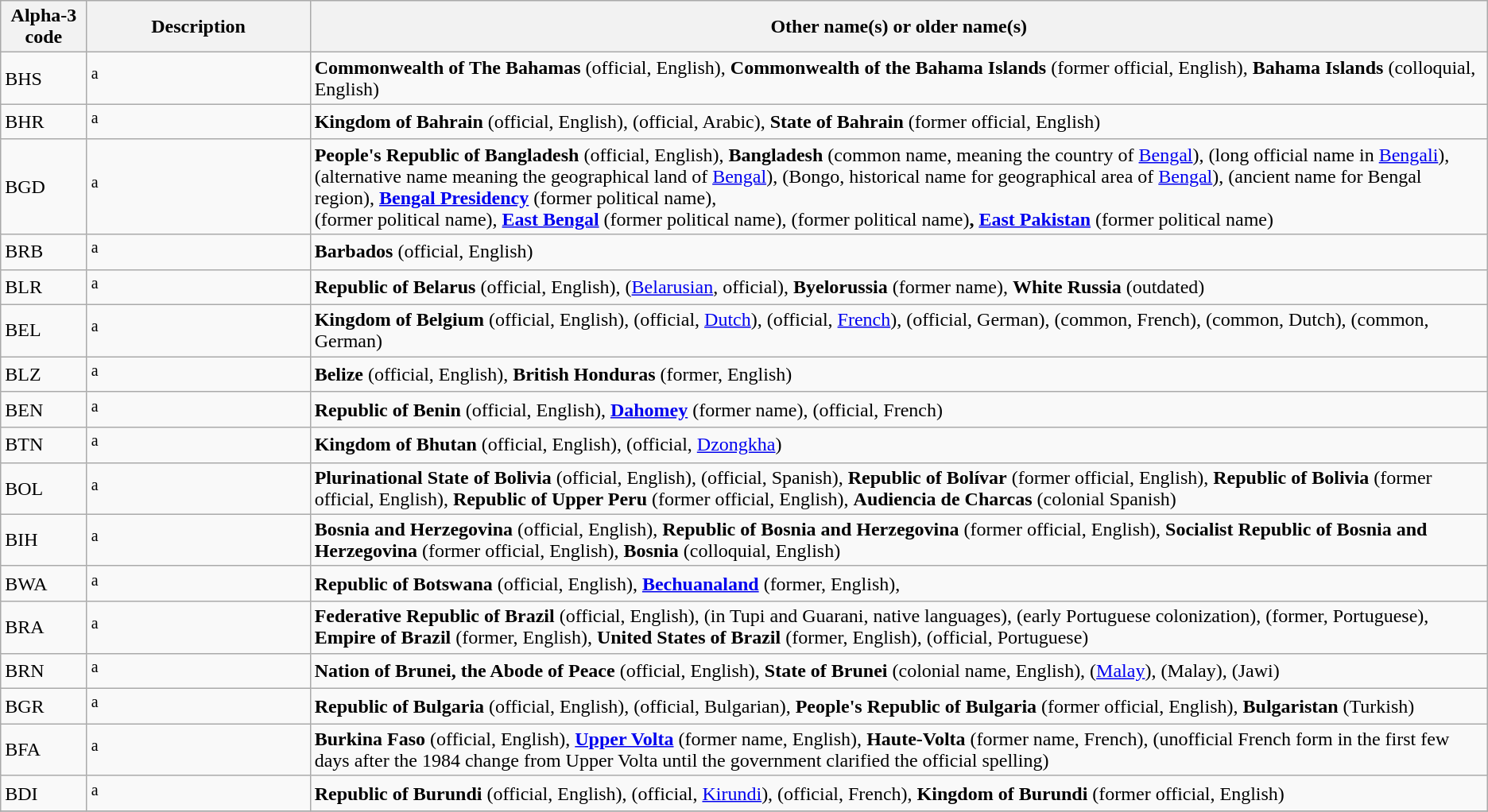<table class="wikitable">
<tr>
<th>Alpha-3 code</th>
<th width=180px>Description</th>
<th>Other name(s) or older name(s)</th>
</tr>
<tr>
<td>BHS</td>
<td><sup>a</sup></td>
<td><strong>Commonwealth of The Bahamas</strong> (official, English), <strong>Commonwealth of the Bahama Islands</strong> (former official, English), <strong>Bahama Islands</strong> (colloquial, English)</td>
</tr>
<tr>
<td>BHR</td>
<td><sup>a</sup></td>
<td><strong>Kingdom of Bahrain</strong> (official, English), <strong></strong> (official, Arabic), <strong>State of Bahrain</strong> (former official, English)</td>
</tr>
<tr>
<td>BGD</td>
<td><sup>a</sup></td>
<td><strong>People's Republic of Bangladesh</strong> (official, English), <strong></strong> <strong>Bangladesh</strong> (common name, meaning the country of <a href='#'>Bengal</a>), <strong></strong> <strong></strong> (long official name in <a href='#'>Bengali</a>), <strong> </strong> (alternative name meaning the geographical land of <a href='#'>Bengal</a>), <strong> </strong> (Bongo, historical name for geographical area of <a href='#'>Bengal</a>), <strong> <a href='#'></a></strong> (ancient name for Bengal region), <strong><a href='#'>Bengal Presidency</a></strong> (former political name), <br><strong> </strong> (former political name), <strong><a href='#'>East Bengal</a></strong> (former political name), <strong> </strong> (former political name)<strong>, <a href='#'>East Pakistan</a></strong> (former political name)</td>
</tr>
<tr>
<td>BRB</td>
<td><sup>a</sup></td>
<td><strong>Barbados</strong> (official, English)</td>
</tr>
<tr>
<td>BLR</td>
<td><sup>a</sup></td>
<td><strong>Republic of Belarus</strong> (official, English), <strong> </strong> (<a href='#'>Belarusian</a>, official), <strong>Byelorussia</strong> (former name), <strong>White Russia</strong> (outdated)</td>
</tr>
<tr>
<td>BEL</td>
<td><sup>a</sup></td>
<td><strong>Kingdom of Belgium</strong> (official, English), <strong></strong> (official, <a href='#'>Dutch</a>), <strong></strong> (official, <a href='#'>French</a>), <strong></strong> (official, German), <strong></strong> (common, French), <strong></strong> (common, Dutch), <strong></strong> (common, German)</td>
</tr>
<tr>
<td>BLZ</td>
<td><sup>a</sup></td>
<td><strong>Belize</strong> (official, English), <strong>British Honduras</strong> (former, English)</td>
</tr>
<tr>
<td>BEN</td>
<td><sup>a</sup></td>
<td><strong>Republic of Benin</strong> (official, English), <strong><a href='#'>Dahomey</a></strong> (former name), <strong></strong> (official, French)</td>
</tr>
<tr>
<td>BTN</td>
<td><sup>a</sup></td>
<td><strong>Kingdom of Bhutan</strong> (official, English), <strong></strong> (official, <a href='#'>Dzongkha</a>)</td>
</tr>
<tr>
<td>BOL</td>
<td><sup>a</sup></td>
<td><strong>Plurinational State of Bolivia</strong> (official, English), <strong></strong> (official, Spanish), <strong>Republic of Bolívar</strong> (former official, English), <strong>Republic of Bolivia</strong> (former official, English), <strong>Republic of Upper Peru</strong> (former official, English), <strong>Audiencia de Charcas</strong> (colonial Spanish)</td>
</tr>
<tr>
<td>BIH</td>
<td><sup>a</sup></td>
<td><strong>Bosnia and Herzegovina</strong> (official, English), <strong>Republic of Bosnia and Herzegovina</strong> (former official, English), <strong>Socialist Republic of Bosnia and Herzegovina</strong> (former official, English), <strong>Bosnia</strong> (colloquial, English)</td>
</tr>
<tr>
<td>BWA</td>
<td><sup>a</sup></td>
<td><strong>Republic of Botswana</strong> (official, English), <strong><a href='#'>Bechuanaland</a></strong> (former, English),</td>
</tr>
<tr>
<td>BRA</td>
<td><sup>a</sup></td>
<td><strong>Federative Republic of Brazil</strong> (official, English), <strong></strong> (in Tupi and Guarani, native languages), <strong></strong> (early Portuguese colonization), <strong></strong> (former, Portuguese), <strong>Empire of Brazil</strong> (former, English), <strong>United States of Brazil</strong> (former, English),  <strong></strong> (official, Portuguese)</td>
</tr>
<tr>
<td>BRN</td>
<td><sup>a</sup></td>
<td><strong>Nation of Brunei, the Abode of Peace</strong> (official, English), <strong>State of Brunei</strong> (colonial name, English), <strong></strong> (<a href='#'>Malay</a>), <strong></strong> (Malay), <strong></strong> (Jawi)</td>
</tr>
<tr>
<td>BGR</td>
<td><sup>a</sup></td>
<td><strong>Republic of Bulgaria</strong> (official, English), <strong> </strong> (official, Bulgarian), <strong>People's Republic of Bulgaria</strong> (former official, English), <strong>Bulgaristan</strong> (Turkish)</td>
</tr>
<tr>
<td>BFA</td>
<td><sup>a</sup></td>
<td><strong>Burkina Faso</strong> (official, English), <strong><a href='#'>Upper Volta</a></strong> (former name, English), <strong>Haute-Volta</strong> (former name, French), <strong></strong> (unofficial French form in the first few days after the 1984 change from Upper Volta until the government clarified the official spelling)</td>
</tr>
<tr>
<td>BDI</td>
<td><sup>a</sup></td>
<td><strong>Republic of Burundi</strong> (official, English), <strong></strong> (official, <a href='#'>Kirundi</a>), <strong></strong> (official, French), <strong>Kingdom of Burundi</strong> (former official, English)</td>
</tr>
<tr>
</tr>
</table>
